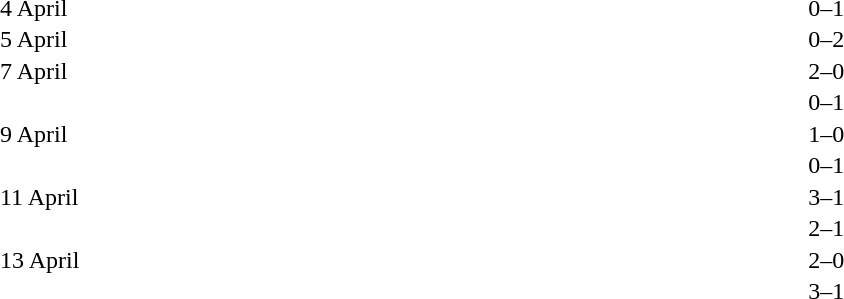<table cellspacing=1 width=70%>
<tr>
<th width=25%></th>
<th width=30%></th>
<th width=15%></th>
<th width=30%></th>
</tr>
<tr>
<td>4 April</td>
<td align=right></td>
<td align=center>0–1</td>
<td></td>
</tr>
<tr>
<td>5 April</td>
<td align=right></td>
<td align=center>0–2</td>
<td></td>
</tr>
<tr>
<td>7 April</td>
<td align=right></td>
<td align=center>2–0</td>
<td></td>
</tr>
<tr>
<td></td>
<td align=right></td>
<td align=center>0–1</td>
<td></td>
</tr>
<tr>
<td>9 April</td>
<td align=right></td>
<td align=center>1–0</td>
<td></td>
</tr>
<tr>
<td></td>
<td align=right></td>
<td align=center>0–1</td>
<td></td>
</tr>
<tr>
<td>11 April</td>
<td align=right></td>
<td align=center>3–1</td>
<td></td>
</tr>
<tr>
<td></td>
<td align=right></td>
<td align=center>2–1</td>
<td></td>
</tr>
<tr>
<td>13 April</td>
<td align=right></td>
<td align=center>2–0</td>
<td></td>
</tr>
<tr>
<td></td>
<td align=right></td>
<td align=center>3–1</td>
<td></td>
</tr>
</table>
